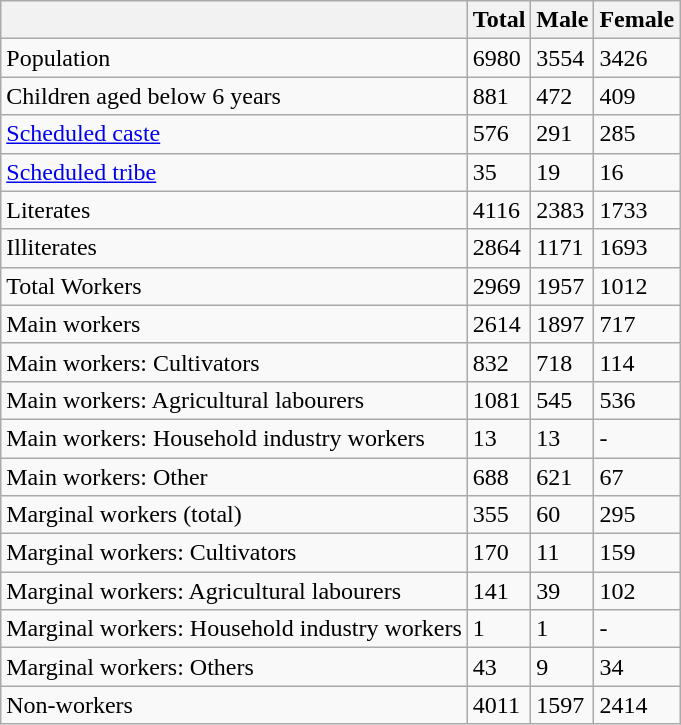<table class="wikitable sortable">
<tr>
<th></th>
<th>Total</th>
<th>Male</th>
<th>Female</th>
</tr>
<tr>
<td>Population</td>
<td>6980</td>
<td>3554</td>
<td>3426</td>
</tr>
<tr>
<td>Children aged below 6 years</td>
<td>881</td>
<td>472</td>
<td>409</td>
</tr>
<tr>
<td><a href='#'>Scheduled caste</a></td>
<td>576</td>
<td>291</td>
<td>285</td>
</tr>
<tr>
<td><a href='#'>Scheduled tribe</a></td>
<td>35</td>
<td>19</td>
<td>16</td>
</tr>
<tr>
<td>Literates</td>
<td>4116</td>
<td>2383</td>
<td>1733</td>
</tr>
<tr>
<td>Illiterates</td>
<td>2864</td>
<td>1171</td>
<td>1693</td>
</tr>
<tr>
<td>Total Workers</td>
<td>2969</td>
<td>1957</td>
<td>1012</td>
</tr>
<tr>
<td>Main workers</td>
<td>2614</td>
<td>1897</td>
<td>717</td>
</tr>
<tr>
<td>Main workers: Cultivators</td>
<td>832</td>
<td>718</td>
<td>114</td>
</tr>
<tr>
<td>Main workers: Agricultural labourers</td>
<td>1081</td>
<td>545</td>
<td>536</td>
</tr>
<tr>
<td>Main workers: Household industry workers</td>
<td>13</td>
<td>13</td>
<td>-</td>
</tr>
<tr>
<td>Main workers: Other</td>
<td>688</td>
<td>621</td>
<td>67</td>
</tr>
<tr>
<td>Marginal workers (total)</td>
<td>355</td>
<td>60</td>
<td>295</td>
</tr>
<tr>
<td>Marginal workers: Cultivators</td>
<td>170</td>
<td>11</td>
<td>159</td>
</tr>
<tr>
<td>Marginal workers: Agricultural labourers</td>
<td>141</td>
<td>39</td>
<td>102</td>
</tr>
<tr>
<td>Marginal workers: Household industry workers</td>
<td>1</td>
<td>1</td>
<td>-</td>
</tr>
<tr>
<td>Marginal workers: Others</td>
<td>43</td>
<td>9</td>
<td>34</td>
</tr>
<tr>
<td>Non-workers</td>
<td>4011</td>
<td>1597</td>
<td>2414</td>
</tr>
</table>
